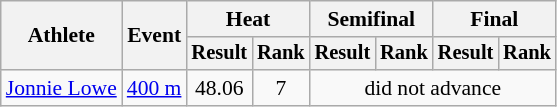<table class=wikitable style="font-size:90%">
<tr>
<th rowspan="2">Athlete</th>
<th rowspan="2">Event</th>
<th colspan="2">Heat</th>
<th colspan="2">Semifinal</th>
<th colspan="2">Final</th>
</tr>
<tr style="font-size:95%">
<th>Result</th>
<th>Rank</th>
<th>Result</th>
<th>Rank</th>
<th>Result</th>
<th>Rank</th>
</tr>
<tr align=center>
<td align=left><a href='#'>Jonnie Lowe</a></td>
<td align=left><a href='#'>400 m</a></td>
<td>48.06</td>
<td>7</td>
<td colspan=4>did not advance</td>
</tr>
</table>
